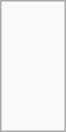<table style="padding: 6px 18px; border: 1px #aaa solid; margin: 0; margin: 1em auto 1em auto; background-color: #f9f9f9; font-size: 0.9em;">
<tr>
<td valign=top><br><br><br><br></td>
</tr>
</table>
